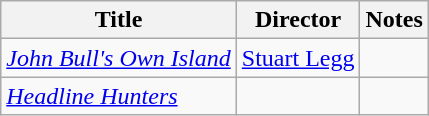<table class="wikitable">
<tr>
<th>Title</th>
<th>Director</th>
<th>Notes</th>
</tr>
<tr>
<td><em><a href='#'>John Bull's Own Island</a></em></td>
<td><a href='#'>Stuart Legg</a></td>
<td></td>
</tr>
<tr>
<td><em><a href='#'>Headline Hunters</a></em></td>
<td></td>
<td></td>
</tr>
</table>
